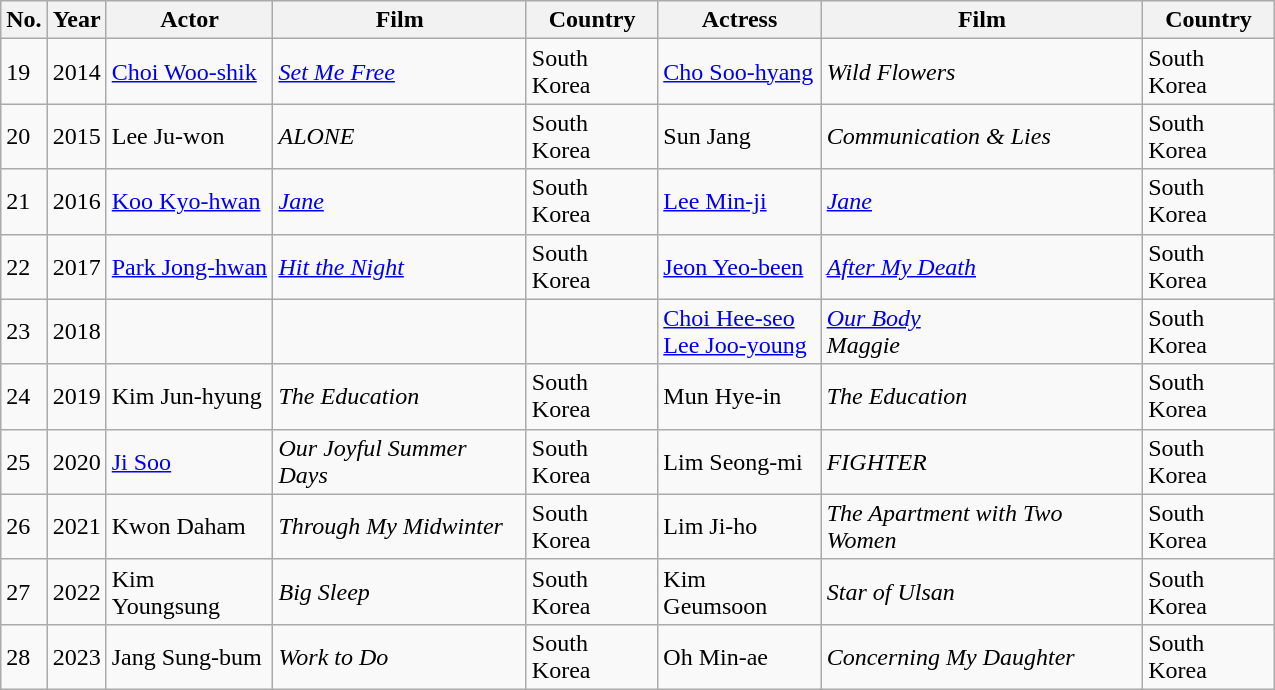<table class=wikitable style="width:850px">
<tr>
<th width=10>No.</th>
<th width=10>Year</th>
<th>Actor</th>
<th>Film</th>
<th>Country</th>
<th>Actress</th>
<th>Film</th>
<th>Country</th>
</tr>
<tr>
<td>19</td>
<td>2014</td>
<td><a href='#'>Choi Woo-shik</a></td>
<td><em><a href='#'>Set Me Free</a></em></td>
<td>South Korea</td>
<td><a href='#'>Cho Soo-hyang</a></td>
<td><em>Wild Flowers</em></td>
<td>South Korea</td>
</tr>
<tr>
<td>20</td>
<td>2015</td>
<td>Lee Ju-won</td>
<td><em>ALONE</em></td>
<td>South Korea</td>
<td>Sun Jang</td>
<td><em>Communication & Lies</em></td>
<td>South Korea</td>
</tr>
<tr>
<td>21</td>
<td>2016</td>
<td><a href='#'>Koo Kyo-hwan</a></td>
<td><em><a href='#'>Jane</a></em></td>
<td>South Korea</td>
<td><a href='#'>Lee Min-ji</a></td>
<td><em><a href='#'>Jane</a></em></td>
<td>South Korea</td>
</tr>
<tr>
<td>22</td>
<td>2017</td>
<td><a href='#'>Park Jong-hwan</a></td>
<td><em><a href='#'>Hit the Night</a></em></td>
<td>South Korea</td>
<td><a href='#'>Jeon Yeo-been</a></td>
<td><em><a href='#'>After My Death</a></em></td>
<td>South Korea</td>
</tr>
<tr>
<td>23</td>
<td>2018</td>
<td></td>
<td></td>
<td></td>
<td><a href='#'>Choi Hee-seo</a> <br> <a href='#'>Lee Joo-young</a></td>
<td><em><a href='#'>Our Body</a></em> <br> <em>Maggie</em></td>
<td>South Korea</td>
</tr>
<tr>
<td>24</td>
<td>2019</td>
<td>Kim Jun-hyung</td>
<td><em>The Education</em></td>
<td>South Korea</td>
<td>Mun Hye-in</td>
<td><em>The Education</em></td>
<td>South Korea</td>
</tr>
<tr>
<td>25</td>
<td>2020</td>
<td><a href='#'>Ji Soo</a></td>
<td><em>Our Joyful Summer Days</em></td>
<td>South Korea</td>
<td>Lim Seong-mi</td>
<td><em>FIGHTER </em></td>
<td>South Korea</td>
</tr>
<tr>
<td>26</td>
<td>2021</td>
<td>Kwon Daham</td>
<td><em>Through My Midwinter</em></td>
<td>South Korea</td>
<td>Lim Ji-ho</td>
<td><em>The Apartment with Two Women </em></td>
<td>South Korea</td>
</tr>
<tr>
<td>27</td>
<td>2022</td>
<td>Kim Youngsung</td>
<td><em>Big Sleep</em></td>
<td>South Korea</td>
<td>Kim Geumsoon</td>
<td><em>Star of Ulsan </em></td>
<td>South Korea</td>
</tr>
<tr>
<td>28</td>
<td>2023</td>
<td>Jang Sung-bum</td>
<td><em>Work to Do</em></td>
<td>South Korea</td>
<td>Oh Min-ae</td>
<td><em>Concerning My Daughter</em></td>
<td>South Korea</td>
</tr>
</table>
